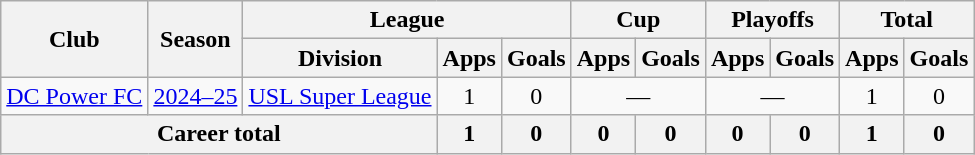<table class="wikitable" style="text-align: center;">
<tr>
<th rowspan="2">Club</th>
<th rowspan="2">Season</th>
<th colspan="3">League</th>
<th colspan="2">Cup</th>
<th colspan="2">Playoffs</th>
<th colspan="2">Total</th>
</tr>
<tr>
<th>Division</th>
<th>Apps</th>
<th>Goals</th>
<th>Apps</th>
<th>Goals</th>
<th>Apps</th>
<th>Goals</th>
<th>Apps</th>
<th>Goals</th>
</tr>
<tr>
<td><a href='#'>DC Power FC</a></td>
<td><a href='#'>2024–25</a></td>
<td><a href='#'>USL Super League</a></td>
<td>1</td>
<td>0</td>
<td colspan="2">—</td>
<td colspan="2">—</td>
<td>1</td>
<td>0</td>
</tr>
<tr>
<th colspan="3">Career total</th>
<th>1</th>
<th>0</th>
<th>0</th>
<th>0</th>
<th>0</th>
<th>0</th>
<th>1</th>
<th>0</th>
</tr>
</table>
